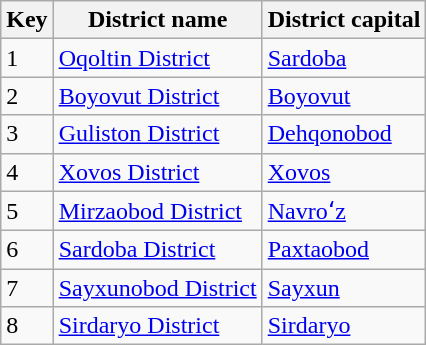<table class="wikitable sortable">
<tr>
<th>Key</th>
<th>District name</th>
<th>District capital</th>
</tr>
<tr>
<td>1</td>
<td><a href='#'>Oqoltin District</a></td>
<td><a href='#'>Sardoba</a></td>
</tr>
<tr>
<td>2</td>
<td><a href='#'>Boyovut District</a></td>
<td><a href='#'>Boyovut</a></td>
</tr>
<tr>
<td>3</td>
<td><a href='#'>Guliston District</a></td>
<td><a href='#'>Dehqonobod</a></td>
</tr>
<tr>
<td>4</td>
<td><a href='#'>Xovos District</a></td>
<td><a href='#'>Xovos</a></td>
</tr>
<tr>
<td>5</td>
<td><a href='#'>Mirzaobod District</a></td>
<td><a href='#'>Navroʻz</a></td>
</tr>
<tr>
<td>6</td>
<td><a href='#'>Sardoba District</a></td>
<td><a href='#'>Paxtaobod</a></td>
</tr>
<tr>
<td>7</td>
<td><a href='#'>Sayxunobod District</a></td>
<td><a href='#'>Sayxun</a></td>
</tr>
<tr>
<td>8</td>
<td><a href='#'>Sirdaryo District</a></td>
<td><a href='#'>Sirdaryo</a></td>
</tr>
</table>
